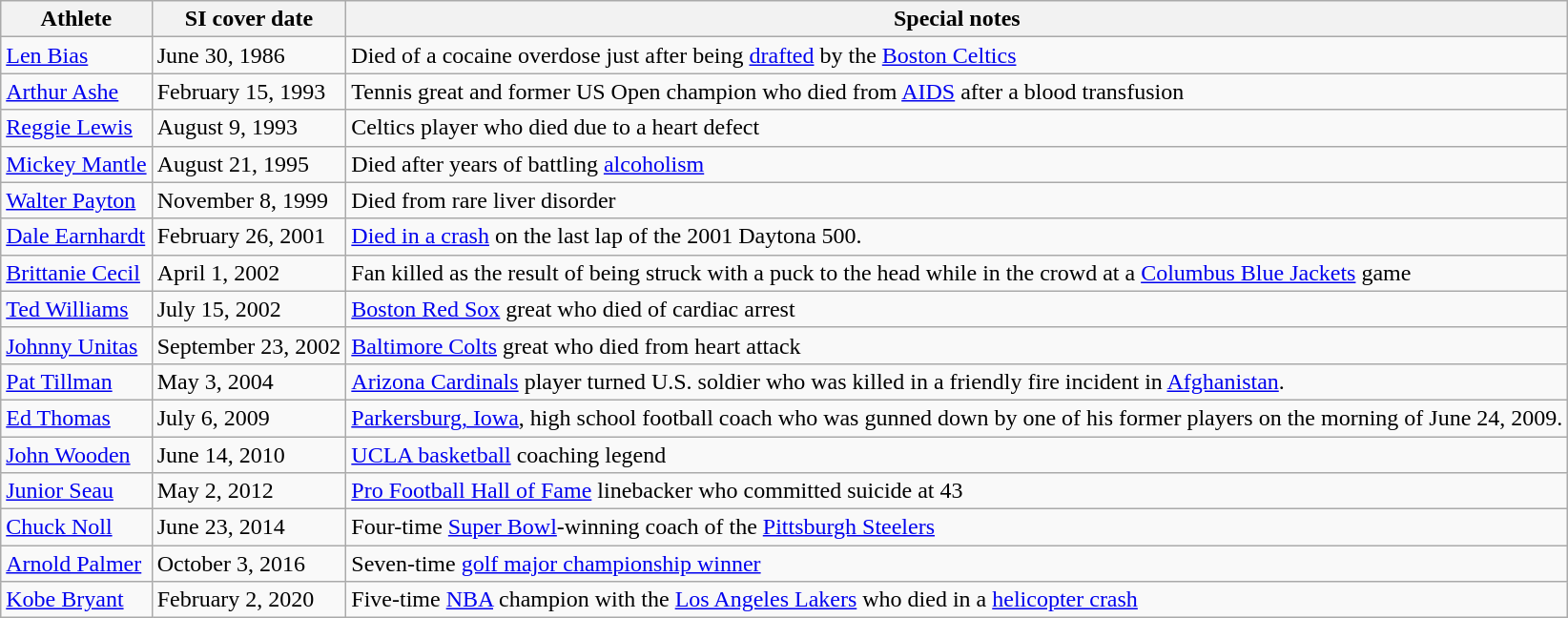<table class="wikitable">
<tr>
<th>Athlete</th>
<th>SI cover date</th>
<th>Special notes</th>
</tr>
<tr>
<td><a href='#'>Len Bias</a></td>
<td>June 30, 1986</td>
<td>Died of a cocaine overdose just after being <a href='#'>drafted</a> by the <a href='#'>Boston Celtics</a></td>
</tr>
<tr>
<td><a href='#'>Arthur Ashe</a></td>
<td>February 15, 1993</td>
<td>Tennis great and former US Open champion who died from <a href='#'>AIDS</a> after a blood transfusion</td>
</tr>
<tr>
<td><a href='#'>Reggie Lewis</a></td>
<td>August 9, 1993</td>
<td>Celtics player who died due to a heart defect</td>
</tr>
<tr>
<td><a href='#'>Mickey Mantle</a></td>
<td>August 21, 1995</td>
<td>Died after years of battling <a href='#'>alcoholism</a></td>
</tr>
<tr>
<td><a href='#'>Walter Payton</a></td>
<td>November 8, 1999</td>
<td>Died from rare liver disorder</td>
</tr>
<tr>
<td><a href='#'>Dale Earnhardt</a></td>
<td>February 26, 2001</td>
<td><a href='#'>Died in a crash</a> on the last lap of the 2001 Daytona 500.</td>
</tr>
<tr>
<td><a href='#'>Brittanie Cecil</a></td>
<td>April 1, 2002</td>
<td>Fan killed as the result of being struck with a puck to the head while in the crowd at a <a href='#'>Columbus Blue Jackets</a> game</td>
</tr>
<tr>
<td><a href='#'>Ted Williams</a></td>
<td>July 15, 2002</td>
<td><a href='#'>Boston Red Sox</a> great who died of cardiac arrest</td>
</tr>
<tr>
<td><a href='#'>Johnny Unitas</a></td>
<td>September 23, 2002</td>
<td><a href='#'>Baltimore Colts</a> great who died from heart attack</td>
</tr>
<tr>
<td><a href='#'>Pat Tillman</a></td>
<td>May 3, 2004</td>
<td><a href='#'>Arizona Cardinals</a> player turned U.S. soldier who was killed in a friendly fire incident in <a href='#'>Afghanistan</a>.</td>
</tr>
<tr>
<td><a href='#'>Ed Thomas</a></td>
<td>July 6, 2009</td>
<td><a href='#'>Parkersburg, Iowa</a>, high school football coach who was gunned down by one of his former players on the morning of June 24, 2009.</td>
</tr>
<tr>
<td><a href='#'>John Wooden</a></td>
<td>June 14, 2010</td>
<td><a href='#'>UCLA basketball</a> coaching legend</td>
</tr>
<tr>
<td><a href='#'>Junior Seau</a></td>
<td>May 2, 2012</td>
<td><a href='#'>Pro Football Hall of Fame</a> linebacker who committed suicide at 43</td>
</tr>
<tr>
<td><a href='#'>Chuck Noll</a></td>
<td>June 23, 2014</td>
<td>Four-time <a href='#'>Super Bowl</a>-winning coach of the <a href='#'>Pittsburgh Steelers</a></td>
</tr>
<tr>
<td><a href='#'>Arnold Palmer</a></td>
<td>October 3, 2016</td>
<td>Seven-time <a href='#'>golf major championship winner</a></td>
</tr>
<tr>
<td><a href='#'>Kobe Bryant</a></td>
<td>February 2, 2020</td>
<td>Five-time <a href='#'>NBA</a> champion with the <a href='#'>Los Angeles Lakers</a> who died in a <a href='#'>helicopter crash</a></td>
</tr>
</table>
